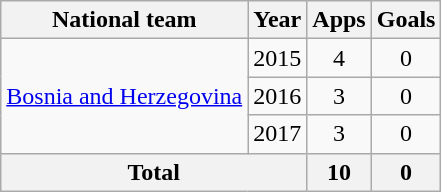<table class="wikitable" style="text-align:center">
<tr>
<th>National team</th>
<th>Year</th>
<th>Apps</th>
<th>Goals</th>
</tr>
<tr>
<td rowspan="3"><a href='#'>Bosnia and Herzegovina</a></td>
<td>2015</td>
<td>4</td>
<td>0</td>
</tr>
<tr>
<td>2016</td>
<td>3</td>
<td>0</td>
</tr>
<tr>
<td>2017</td>
<td>3</td>
<td>0</td>
</tr>
<tr>
<th colspan="2">Total</th>
<th>10</th>
<th>0</th>
</tr>
</table>
